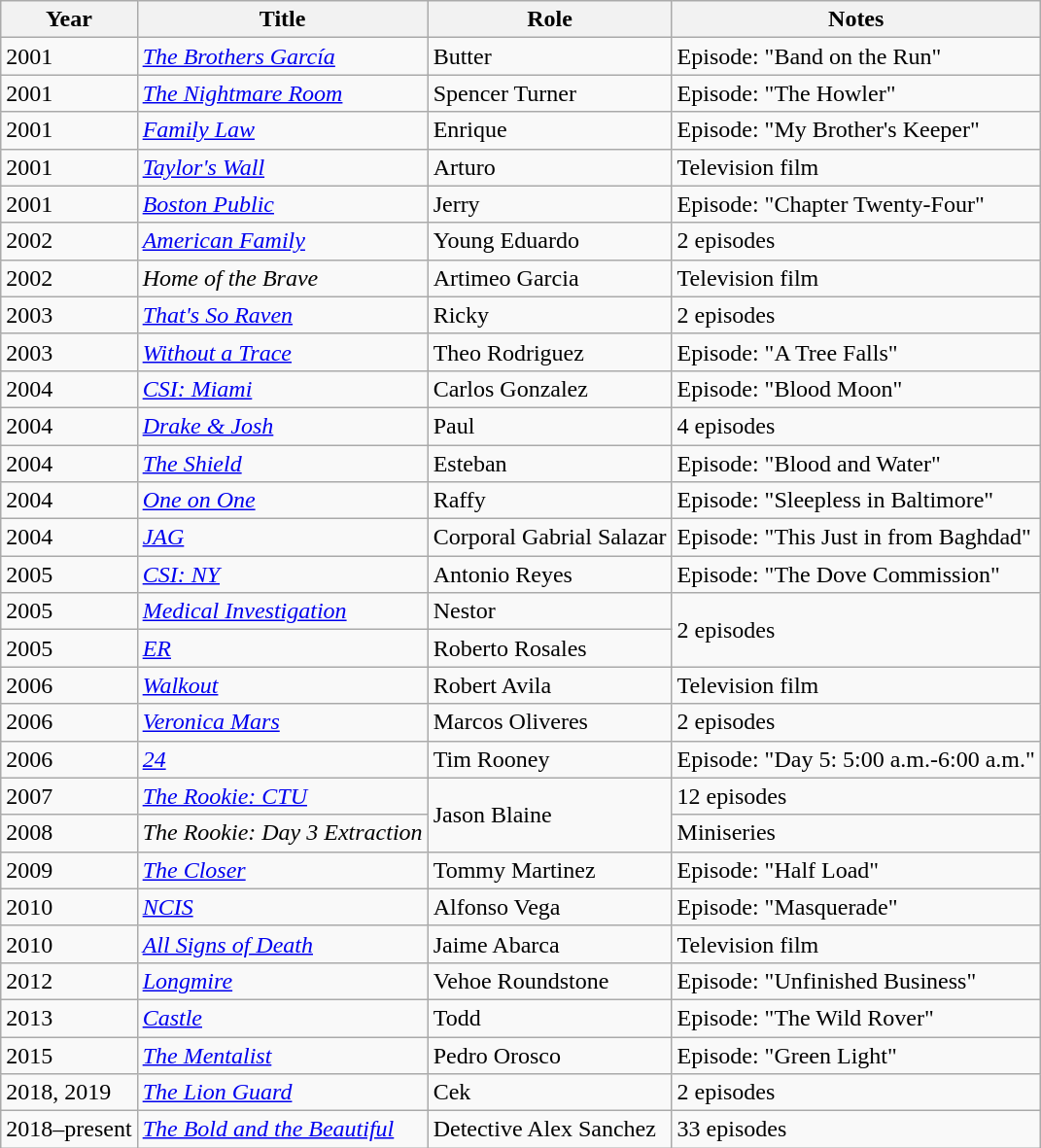<table class="wikitable sortable">
<tr>
<th>Year</th>
<th>Title</th>
<th>Role</th>
<th>Notes</th>
</tr>
<tr>
<td>2001</td>
<td><em><a href='#'>The Brothers García</a></em></td>
<td>Butter</td>
<td>Episode: "Band on the Run"</td>
</tr>
<tr>
<td>2001</td>
<td><em><a href='#'>The Nightmare Room</a></em></td>
<td>Spencer Turner</td>
<td>Episode: "The Howler"</td>
</tr>
<tr>
<td>2001</td>
<td><a href='#'><em>Family Law</em></a></td>
<td>Enrique</td>
<td>Episode: "My Brother's Keeper"</td>
</tr>
<tr>
<td>2001</td>
<td><em><a href='#'>Taylor's Wall</a></em></td>
<td>Arturo</td>
<td>Television film</td>
</tr>
<tr>
<td>2001</td>
<td><em><a href='#'>Boston Public</a></em></td>
<td>Jerry</td>
<td>Episode: "Chapter Twenty-Four"</td>
</tr>
<tr>
<td>2002</td>
<td><a href='#'><em>American Family</em></a></td>
<td>Young Eduardo</td>
<td>2 episodes</td>
</tr>
<tr>
<td>2002</td>
<td><em>Home of the Brave</em></td>
<td>Artimeo Garcia</td>
<td>Television film</td>
</tr>
<tr>
<td>2003</td>
<td><em><a href='#'>That's So Raven</a></em></td>
<td>Ricky</td>
<td>2 episodes</td>
</tr>
<tr>
<td>2003</td>
<td><em><a href='#'>Without a Trace</a></em></td>
<td>Theo Rodriguez</td>
<td>Episode: "A Tree Falls"</td>
</tr>
<tr>
<td>2004</td>
<td><em><a href='#'>CSI: Miami</a></em></td>
<td>Carlos Gonzalez</td>
<td>Episode: "Blood Moon"</td>
</tr>
<tr>
<td>2004</td>
<td><em><a href='#'>Drake & Josh</a></em></td>
<td>Paul</td>
<td>4 episodes</td>
</tr>
<tr>
<td>2004</td>
<td><em><a href='#'>The Shield</a></em></td>
<td>Esteban</td>
<td>Episode: "Blood and Water"</td>
</tr>
<tr>
<td>2004</td>
<td><a href='#'><em>One on One</em></a></td>
<td>Raffy</td>
<td>Episode: "Sleepless in Baltimore"</td>
</tr>
<tr>
<td>2004</td>
<td><a href='#'><em>JAG</em></a></td>
<td>Corporal Gabrial Salazar</td>
<td>Episode: "This Just in from Baghdad"</td>
</tr>
<tr>
<td>2005</td>
<td><em><a href='#'>CSI: NY</a></em></td>
<td>Antonio Reyes</td>
<td>Episode: "The Dove Commission"</td>
</tr>
<tr>
<td>2005</td>
<td><em><a href='#'>Medical Investigation</a></em></td>
<td>Nestor</td>
<td rowspan="2">2 episodes</td>
</tr>
<tr>
<td>2005</td>
<td><a href='#'><em>ER</em></a></td>
<td>Roberto Rosales</td>
</tr>
<tr>
<td>2006</td>
<td><a href='#'><em>Walkout</em></a></td>
<td>Robert Avila</td>
<td>Television film</td>
</tr>
<tr>
<td>2006</td>
<td><em><a href='#'>Veronica Mars</a></em></td>
<td>Marcos Oliveres</td>
<td>2 episodes</td>
</tr>
<tr>
<td>2006</td>
<td><a href='#'><em>24</em></a></td>
<td>Tim Rooney</td>
<td>Episode: "Day 5: 5:00 a.m.-6:00 a.m."</td>
</tr>
<tr>
<td>2007</td>
<td><em><a href='#'>The Rookie: CTU</a></em></td>
<td rowspan="2">Jason Blaine</td>
<td>12 episodes</td>
</tr>
<tr>
<td>2008</td>
<td><em>The Rookie: Day 3 Extraction</em></td>
<td>Miniseries</td>
</tr>
<tr>
<td>2009</td>
<td><em><a href='#'>The Closer</a></em></td>
<td>Tommy Martinez</td>
<td>Episode: "Half Load"</td>
</tr>
<tr>
<td>2010</td>
<td><a href='#'><em>NCIS</em></a></td>
<td>Alfonso Vega</td>
<td>Episode: "Masquerade"</td>
</tr>
<tr>
<td>2010</td>
<td><em><a href='#'>All Signs of Death</a></em></td>
<td>Jaime Abarca</td>
<td>Television film</td>
</tr>
<tr>
<td>2012</td>
<td><a href='#'><em>Longmire</em></a></td>
<td>Vehoe Roundstone</td>
<td>Episode: "Unfinished Business"</td>
</tr>
<tr>
<td>2013</td>
<td><a href='#'><em>Castle</em></a></td>
<td>Todd</td>
<td>Episode: "The Wild Rover"</td>
</tr>
<tr>
<td>2015</td>
<td><em><a href='#'>The Mentalist</a></em></td>
<td>Pedro Orosco</td>
<td>Episode: "Green Light"</td>
</tr>
<tr>
<td>2018, 2019</td>
<td><em><a href='#'>The Lion Guard</a></em></td>
<td>Cek</td>
<td>2 episodes</td>
</tr>
<tr>
<td>2018–present</td>
<td><em><a href='#'>The Bold and the Beautiful</a></em></td>
<td>Detective Alex Sanchez</td>
<td>33 episodes</td>
</tr>
</table>
